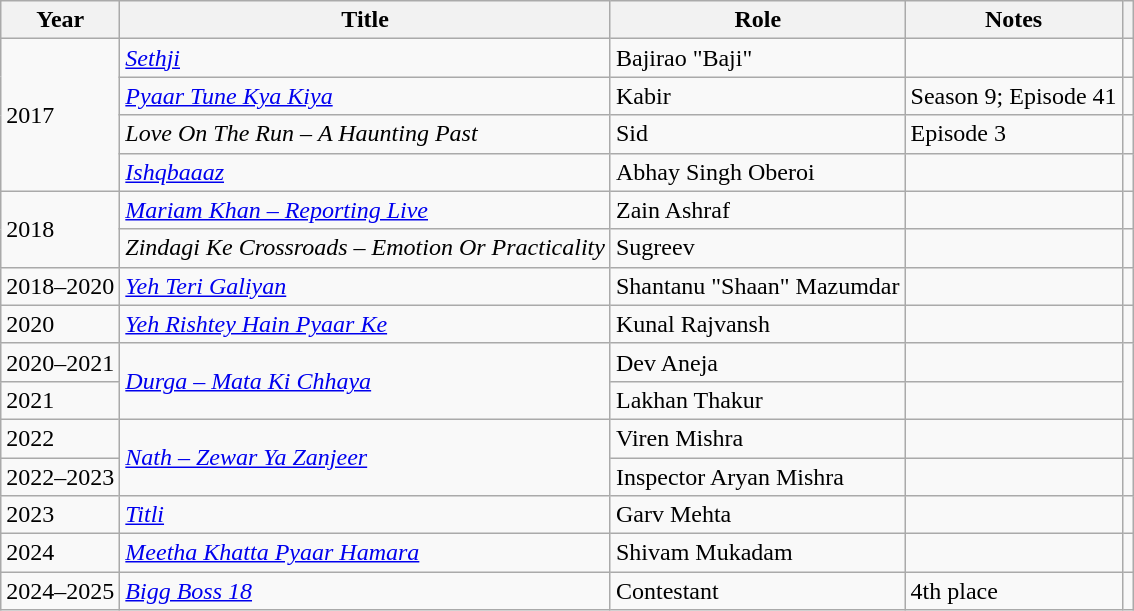<table class="wikitable sortable">
<tr>
<th>Year</th>
<th>Title</th>
<th>Role</th>
<th>Notes</th>
<th class="unsortable" scope="col"></th>
</tr>
<tr>
<td rowspan="4">2017</td>
<td><em><a href='#'>Sethji</a></em></td>
<td>Bajirao "Baji"</td>
<td></td>
<td></td>
</tr>
<tr>
<td><em><a href='#'>Pyaar Tune Kya Kiya</a></em></td>
<td>Kabir</td>
<td>Season 9; Episode 41</td>
<td></td>
</tr>
<tr>
<td><em>Love On The Run</em> – <em>A Haunting Past</em></td>
<td>Sid</td>
<td>Episode 3</td>
<td></td>
</tr>
<tr>
<td><em><a href='#'>Ishqbaaaz</a></em></td>
<td>Abhay Singh Oberoi</td>
<td></td>
<td></td>
</tr>
<tr>
<td rowspan="2">2018</td>
<td><em><a href='#'>Mariam Khan – Reporting Live</a></em></td>
<td>Zain Ashraf</td>
<td></td>
<td></td>
</tr>
<tr>
<td><em>Zindagi Ke Crossroads – Emotion Or Practicality</em></td>
<td>Sugreev</td>
<td></td>
<td></td>
</tr>
<tr>
<td>2018–2020</td>
<td><em><a href='#'>Yeh Teri Galiyan</a></em></td>
<td>Shantanu "Shaan" Mazumdar</td>
<td></td>
<td></td>
</tr>
<tr>
<td>2020</td>
<td><em><a href='#'>Yeh Rishtey Hain Pyaar Ke</a></em></td>
<td>Kunal Rajvansh</td>
<td></td>
<td></td>
</tr>
<tr>
<td>2020–2021</td>
<td rowspan="2"><em><a href='#'>Durga – Mata Ki Chhaya</a></em></td>
<td>Dev Aneja</td>
<td></td>
<td rowspan="2"></td>
</tr>
<tr>
<td>2021</td>
<td>Lakhan Thakur</td>
<td></td>
</tr>
<tr>
<td>2022</td>
<td rowspan="2"><em><a href='#'>Nath – Zewar Ya Zanjeer</a></em></td>
<td>Viren Mishra</td>
<td></td>
<td></td>
</tr>
<tr>
<td>2022–2023</td>
<td>Inspector Aryan Mishra</td>
<td></td>
<td></td>
</tr>
<tr>
<td>2023</td>
<td><em><a href='#'>Titli</a></em></td>
<td>Garv Mehta</td>
<td></td>
<td></td>
</tr>
<tr>
<td>2024</td>
<td><em><a href='#'>Meetha Khatta Pyaar Hamara</a></em></td>
<td>Shivam Mukadam</td>
<td></td>
<td></td>
</tr>
<tr>
<td>2024–2025</td>
<td><em><a href='#'>Bigg Boss 18</a></em></td>
<td>Contestant</td>
<td>4th place</td>
<td></td>
</tr>
</table>
